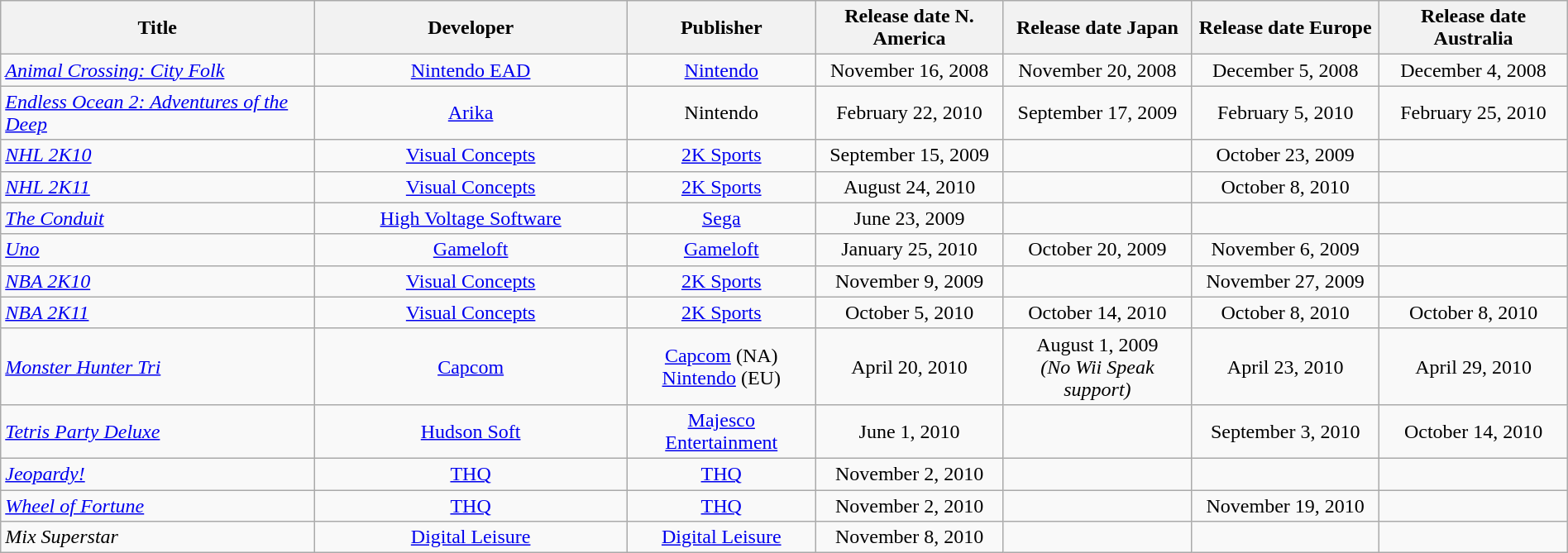<table class="wikitable sortable" style="width:100%;">
<tr>
<th style="width:20%;">Title</th>
<th style="width:20%;">Developer</th>
<th style="width:12%;">Publisher</th>
<th style="width:12%;">Release date N. America</th>
<th style="width:12%;">Release date Japan</th>
<th style="width:12%;">Release date Europe</th>
<th style="width:12%;">Release date Australia</th>
</tr>
<tr align=center>
<td align=left><em><a href='#'>Animal Crossing: City Folk</a></em></td>
<td><a href='#'>Nintendo EAD</a></td>
<td><a href='#'>Nintendo</a></td>
<td>November 16, 2008</td>
<td>November 20, 2008</td>
<td>December 5, 2008</td>
<td>December 4, 2008</td>
</tr>
<tr align=center>
<td align=left><em><a href='#'>Endless Ocean 2: Adventures of the Deep</a></em></td>
<td><a href='#'>Arika</a></td>
<td>Nintendo</td>
<td>February 22, 2010</td>
<td>September 17, 2009</td>
<td>February 5, 2010</td>
<td>February 25, 2010</td>
</tr>
<tr align=center>
<td align=left><em><a href='#'>NHL 2K10</a></em></td>
<td><a href='#'>Visual Concepts</a></td>
<td><a href='#'>2K Sports</a></td>
<td>September 15, 2009</td>
<td></td>
<td>October 23, 2009</td>
<td></td>
</tr>
<tr align=center>
<td align=left><em><a href='#'>NHL 2K11</a></em></td>
<td><a href='#'>Visual Concepts</a></td>
<td><a href='#'>2K Sports</a></td>
<td>August 24, 2010</td>
<td></td>
<td>October 8, 2010</td>
<td></td>
</tr>
<tr align=center>
<td align=left><em><a href='#'>The Conduit</a></em></td>
<td><a href='#'>High Voltage Software</a></td>
<td><a href='#'>Sega</a></td>
<td>June 23, 2009</td>
<td></td>
<td></td>
<td></td>
</tr>
<tr align=center>
<td align=left><em><a href='#'>Uno</a></em></td>
<td><a href='#'>Gameloft</a></td>
<td><a href='#'>Gameloft</a></td>
<td>January 25, 2010</td>
<td>October 20, 2009</td>
<td>November 6, 2009</td>
<td></td>
</tr>
<tr align=center>
<td align=left><em><a href='#'>NBA 2K10</a></em></td>
<td><a href='#'>Visual Concepts</a></td>
<td><a href='#'>2K Sports</a></td>
<td>November 9, 2009</td>
<td></td>
<td>November 27, 2009</td>
<td></td>
</tr>
<tr align=center>
<td align=left><em><a href='#'>NBA 2K11</a></em></td>
<td><a href='#'>Visual Concepts</a></td>
<td><a href='#'>2K Sports</a></td>
<td>October 5, 2010</td>
<td>October 14, 2010</td>
<td>October 8, 2010</td>
<td>October 8, 2010</td>
</tr>
<tr align=center>
<td align=left><em><a href='#'>Monster Hunter Tri</a></em></td>
<td><a href='#'>Capcom</a></td>
<td><a href='#'>Capcom</a> (NA)<br><a href='#'>Nintendo</a> (EU)</td>
<td>April 20, 2010</td>
<td>August 1, 2009<br><em>(No Wii Speak support)</em></td>
<td>April 23, 2010</td>
<td>April 29, 2010</td>
</tr>
<tr align=center>
<td align=left><em><a href='#'>Tetris Party Deluxe</a></em></td>
<td><a href='#'>Hudson Soft</a></td>
<td><a href='#'>Majesco Entertainment</a></td>
<td>June 1, 2010</td>
<td></td>
<td>September 3, 2010</td>
<td>October 14, 2010</td>
</tr>
<tr align=center>
<td align=left><em><a href='#'>Jeopardy!</a></em></td>
<td><a href='#'>THQ</a></td>
<td><a href='#'>THQ</a></td>
<td>November 2, 2010</td>
<td></td>
<td></td>
<td></td>
</tr>
<tr align=center>
<td align=left><em><a href='#'>Wheel of Fortune</a></em></td>
<td><a href='#'>THQ</a></td>
<td><a href='#'>THQ</a></td>
<td>November 2, 2010</td>
<td></td>
<td>November 19, 2010</td>
<td></td>
</tr>
<tr align=center>
<td align=left><em>Mix Superstar</em></td>
<td><a href='#'>Digital Leisure</a></td>
<td><a href='#'>Digital Leisure</a></td>
<td>November 8, 2010</td>
<td></td>
<td></td>
<td></td>
</tr>
</table>
